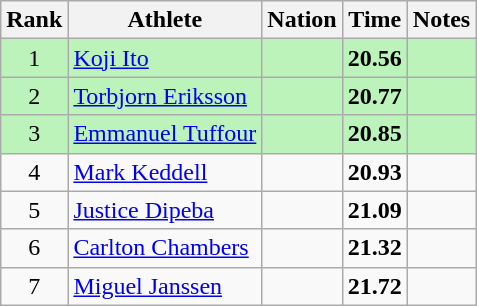<table class="wikitable sortable" style="text-align:center">
<tr>
<th>Rank</th>
<th>Athlete</th>
<th>Nation</th>
<th>Time</th>
<th>Notes</th>
</tr>
<tr style="background:#bbf3bb;">
<td>1</td>
<td align=left><a href='#'>Koji Ito</a></td>
<td align=left></td>
<td><strong>20.56</strong></td>
<td></td>
</tr>
<tr style="background:#bbf3bb;">
<td>2</td>
<td align=left><a href='#'>Torbjorn Eriksson</a></td>
<td align=left></td>
<td><strong>20.77</strong></td>
<td></td>
</tr>
<tr style="background:#bbf3bb;">
<td>3</td>
<td align=left><a href='#'>Emmanuel Tuffour</a></td>
<td align=left></td>
<td><strong>20.85</strong></td>
<td></td>
</tr>
<tr>
<td>4</td>
<td align=left><a href='#'>Mark Keddell</a></td>
<td align=left></td>
<td><strong>20.93</strong></td>
<td></td>
</tr>
<tr>
<td>5</td>
<td align=left><a href='#'>Justice Dipeba</a></td>
<td align=left></td>
<td><strong>21.09</strong></td>
<td></td>
</tr>
<tr>
<td>6</td>
<td align=left><a href='#'>Carlton Chambers</a></td>
<td align=left></td>
<td><strong>21.32</strong></td>
<td></td>
</tr>
<tr>
<td>7</td>
<td align=left><a href='#'>Miguel Janssen</a></td>
<td align=left></td>
<td><strong>21.72</strong></td>
<td></td>
</tr>
</table>
